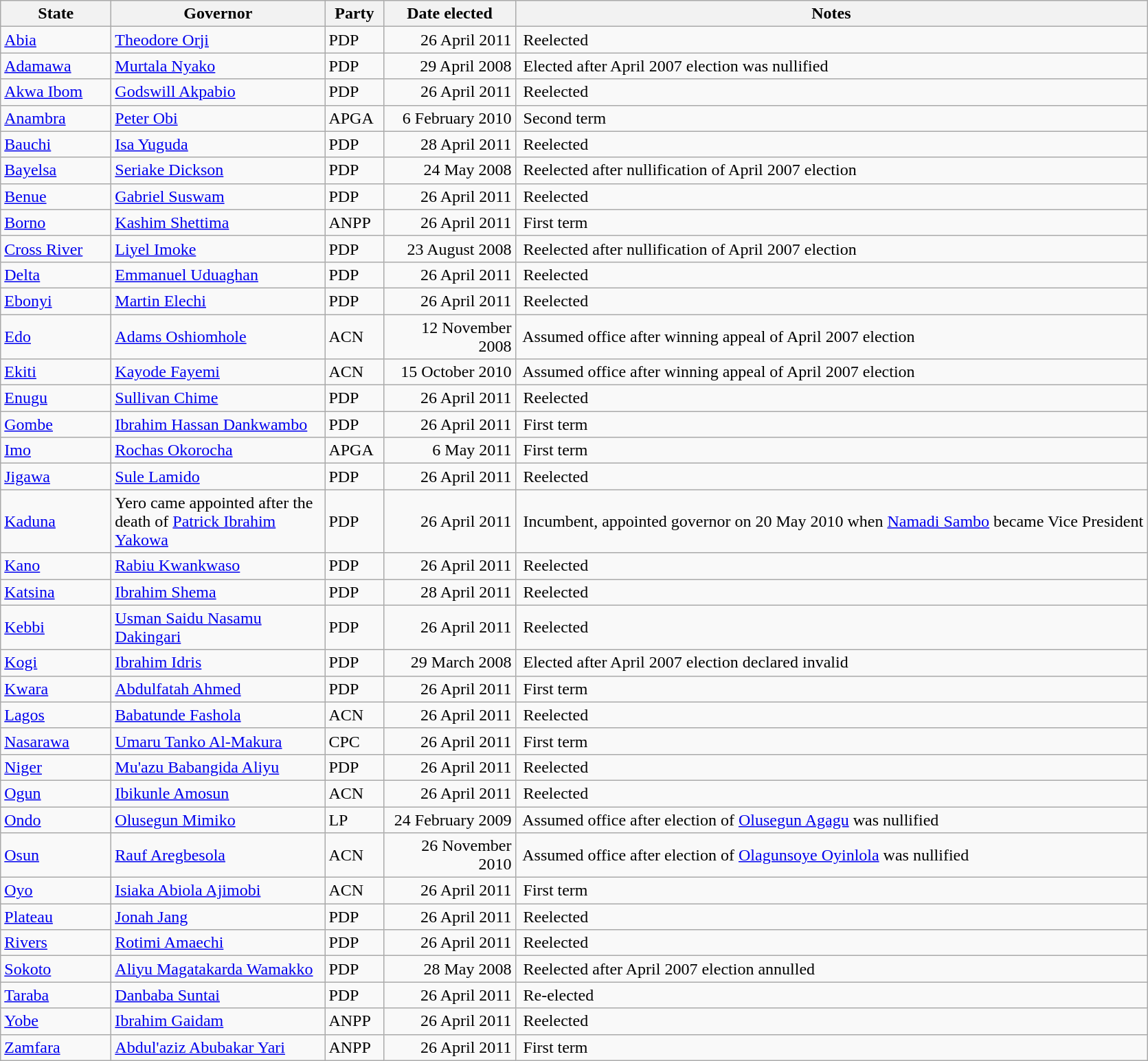<table class="wikitable">
<tr>
<th width="100pt">State</th>
<th width="200pt">Governor</th>
<th width="50pt">Party</th>
<th width="120pt">Date elected</th>
<th>Notes</th>
</tr>
<tr>
<td><a href='#'>Abia</a></td>
<td><a href='#'>Theodore Orji</a></td>
<td>PDP</td>
<td align="right">26 April 2011</td>
<td> Reelected</td>
</tr>
<tr>
<td><a href='#'>Adamawa</a></td>
<td><a href='#'>Murtala Nyako</a></td>
<td>PDP</td>
<td align="right">29 April 2008</td>
<td> Elected after April 2007 election was nullified</td>
</tr>
<tr>
<td><a href='#'>Akwa Ibom</a></td>
<td><a href='#'>Godswill Akpabio</a></td>
<td>PDP</td>
<td align="right">26 April 2011</td>
<td> Reelected</td>
</tr>
<tr>
<td><a href='#'>Anambra</a></td>
<td><a href='#'>Peter Obi</a></td>
<td>APGA</td>
<td align="right">6 February 2010</td>
<td> Second term</td>
</tr>
<tr>
<td><a href='#'>Bauchi</a></td>
<td><a href='#'>Isa Yuguda</a></td>
<td>PDP</td>
<td align="right">28 April 2011</td>
<td> Reelected</td>
</tr>
<tr>
<td><a href='#'>Bayelsa</a></td>
<td><a href='#'>Seriake Dickson</a></td>
<td>PDP</td>
<td align="right">24 May 2008</td>
<td> Reelected after nullification of April 2007 election</td>
</tr>
<tr>
<td><a href='#'>Benue</a></td>
<td><a href='#'>Gabriel Suswam</a></td>
<td>PDP</td>
<td align="right">26 April 2011</td>
<td> Reelected</td>
</tr>
<tr>
<td><a href='#'>Borno</a></td>
<td><a href='#'>Kashim Shettima</a></td>
<td>ANPP</td>
<td align="right">26 April 2011</td>
<td> First term</td>
</tr>
<tr>
<td><a href='#'>Cross River</a></td>
<td><a href='#'>Liyel Imoke</a></td>
<td>PDP</td>
<td align="right">23 August 2008</td>
<td> Reelected after nullification of April 2007 election</td>
</tr>
<tr>
<td><a href='#'>Delta</a></td>
<td><a href='#'>Emmanuel Uduaghan</a></td>
<td>PDP</td>
<td align="right">26 April 2011</td>
<td> Reelected</td>
</tr>
<tr>
<td><a href='#'>Ebonyi</a></td>
<td><a href='#'>Martin Elechi</a></td>
<td>PDP</td>
<td align="right">26 April 2011</td>
<td> Reelected</td>
</tr>
<tr>
<td><a href='#'>Edo</a></td>
<td><a href='#'>Adams Oshiomhole</a></td>
<td>ACN</td>
<td align="right">12 November 2008</td>
<td> Assumed office after winning appeal of April 2007 election</td>
</tr>
<tr>
<td><a href='#'>Ekiti</a></td>
<td><a href='#'>Kayode Fayemi</a></td>
<td>ACN</td>
<td align="right">15 October 2010</td>
<td> Assumed office after winning appeal of April 2007 election</td>
</tr>
<tr>
<td><a href='#'>Enugu</a></td>
<td><a href='#'>Sullivan Chime</a></td>
<td>PDP</td>
<td align="right">26 April 2011</td>
<td> Reelected</td>
</tr>
<tr>
<td><a href='#'>Gombe</a></td>
<td><a href='#'>Ibrahim Hassan Dankwambo</a></td>
<td>PDP</td>
<td align="right">26 April 2011</td>
<td> First term</td>
</tr>
<tr>
<td><a href='#'>Imo</a></td>
<td><a href='#'>Rochas Okorocha</a></td>
<td>APGA</td>
<td align="right">6 May 2011</td>
<td> First term</td>
</tr>
<tr>
<td><a href='#'>Jigawa</a></td>
<td><a href='#'>Sule Lamido</a></td>
<td>PDP</td>
<td align="right">26 April 2011</td>
<td> Reelected</td>
</tr>
<tr>
<td><a href='#'>Kaduna</a></td>
<td>Yero came appointed after the death of <a href='#'>Patrick Ibrahim Yakowa</a></td>
<td>PDP</td>
<td align="right">26 April 2011</td>
<td> Incumbent, appointed governor on 20 May 2010 when <a href='#'>Namadi Sambo</a> became Vice President</td>
</tr>
<tr>
<td><a href='#'>Kano</a></td>
<td><a href='#'>Rabiu Kwankwaso</a></td>
<td>PDP</td>
<td align="right">26 April 2011</td>
<td> Reelected</td>
</tr>
<tr>
<td><a href='#'>Katsina</a></td>
<td><a href='#'>Ibrahim Shema</a></td>
<td>PDP</td>
<td align="right">28 April 2011</td>
<td> Reelected</td>
</tr>
<tr>
<td><a href='#'>Kebbi</a></td>
<td><a href='#'>Usman Saidu Nasamu Dakingari</a></td>
<td>PDP</td>
<td align="right">26 April 2011</td>
<td> Reelected</td>
</tr>
<tr>
<td><a href='#'>Kogi</a></td>
<td><a href='#'>Ibrahim Idris</a></td>
<td>PDP</td>
<td align="right">29 March 2008</td>
<td> Elected after April 2007 election declared invalid</td>
</tr>
<tr>
<td><a href='#'>Kwara</a></td>
<td><a href='#'>Abdulfatah Ahmed</a></td>
<td>PDP</td>
<td align="right">26 April 2011</td>
<td> First term</td>
</tr>
<tr>
<td><a href='#'>Lagos</a></td>
<td><a href='#'>Babatunde Fashola</a></td>
<td>ACN</td>
<td align="right">26 April 2011</td>
<td> Reelected</td>
</tr>
<tr>
<td><a href='#'>Nasarawa</a></td>
<td><a href='#'>Umaru Tanko Al-Makura</a></td>
<td>CPC</td>
<td align="right">26 April 2011</td>
<td> First term</td>
</tr>
<tr>
<td><a href='#'>Niger</a></td>
<td><a href='#'>Mu'azu Babangida Aliyu</a></td>
<td>PDP</td>
<td align="right">26 April 2011</td>
<td> Reelected</td>
</tr>
<tr>
<td><a href='#'>Ogun</a></td>
<td><a href='#'>Ibikunle Amosun</a></td>
<td>ACN</td>
<td align="right">26 April 2011</td>
<td> Reelected</td>
</tr>
<tr>
<td><a href='#'>Ondo</a></td>
<td><a href='#'>Olusegun Mimiko</a></td>
<td>LP</td>
<td align="right">24 February 2009</td>
<td> Assumed office after election of <a href='#'>Olusegun Agagu</a> was nullified</td>
</tr>
<tr>
<td><a href='#'>Osun</a></td>
<td><a href='#'>Rauf Aregbesola</a></td>
<td>ACN</td>
<td align="right">26 November 2010</td>
<td> Assumed office after election of <a href='#'>Olagunsoye Oyinlola</a> was nullified</td>
</tr>
<tr>
<td><a href='#'>Oyo</a></td>
<td><a href='#'>Isiaka Abiola Ajimobi</a></td>
<td>ACN</td>
<td align="right">26 April 2011</td>
<td> First term</td>
</tr>
<tr>
<td><a href='#'>Plateau</a></td>
<td><a href='#'>Jonah Jang</a></td>
<td>PDP</td>
<td align="right">26 April 2011</td>
<td> Reelected</td>
</tr>
<tr>
<td><a href='#'>Rivers</a></td>
<td><a href='#'>Rotimi Amaechi</a></td>
<td>PDP</td>
<td align="right">26 April 2011</td>
<td> Reelected</td>
</tr>
<tr>
<td><a href='#'>Sokoto</a></td>
<td><a href='#'>Aliyu Magatakarda Wamakko</a></td>
<td>PDP</td>
<td align="right">28 May 2008</td>
<td> Reelected after April 2007 election annulled</td>
</tr>
<tr>
<td><a href='#'>Taraba</a></td>
<td><a href='#'>Danbaba Suntai</a></td>
<td>PDP</td>
<td align="right">26 April 2011</td>
<td> Re-elected</td>
</tr>
<tr>
<td><a href='#'>Yobe</a></td>
<td><a href='#'>Ibrahim Gaidam</a></td>
<td>ANPP</td>
<td align="right">26 April 2011</td>
<td> Reelected</td>
</tr>
<tr>
<td><a href='#'>Zamfara</a></td>
<td><a href='#'>Abdul'aziz Abubakar Yari</a></td>
<td>ANPP</td>
<td align="right">26 April 2011</td>
<td> First term</td>
</tr>
</table>
